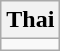<table class="wikitable">
<tr>
<th>Thai</th>
</tr>
<tr style="vertical-align:top; white-space:nowrap;">
<td></td>
</tr>
</table>
